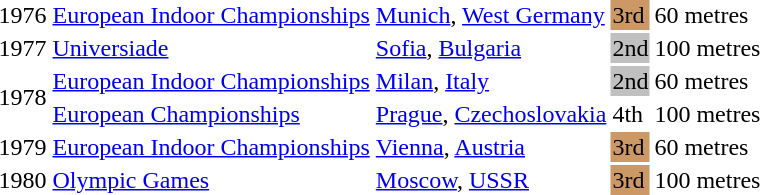<table>
<tr>
<td>1976</td>
<td><a href='#'>European Indoor Championships</a></td>
<td><a href='#'>Munich</a>, <a href='#'>West Germany</a></td>
<td bgcolor="cc9966">3rd</td>
<td>60 metres</td>
</tr>
<tr>
<td>1977</td>
<td><a href='#'>Universiade</a></td>
<td><a href='#'>Sofia</a>, <a href='#'>Bulgaria</a></td>
<td bgcolor="silver">2nd</td>
<td>100 metres</td>
</tr>
<tr>
<td rowspan=2>1978</td>
<td><a href='#'>European Indoor Championships</a></td>
<td><a href='#'>Milan</a>, <a href='#'>Italy</a></td>
<td bgcolor="silver">2nd</td>
<td>60 metres</td>
</tr>
<tr>
<td><a href='#'>European Championships</a></td>
<td><a href='#'>Prague</a>, <a href='#'>Czechoslovakia</a></td>
<td>4th</td>
<td>100 metres</td>
</tr>
<tr>
<td>1979</td>
<td><a href='#'>European Indoor Championships</a></td>
<td><a href='#'>Vienna</a>, <a href='#'>Austria</a></td>
<td bgcolor="cc9966">3rd</td>
<td>60 metres</td>
</tr>
<tr>
<td>1980</td>
<td><a href='#'>Olympic Games</a></td>
<td><a href='#'>Moscow</a>, <a href='#'>USSR</a></td>
<td bgcolor="cc9966">3rd</td>
<td>100 metres</td>
</tr>
</table>
